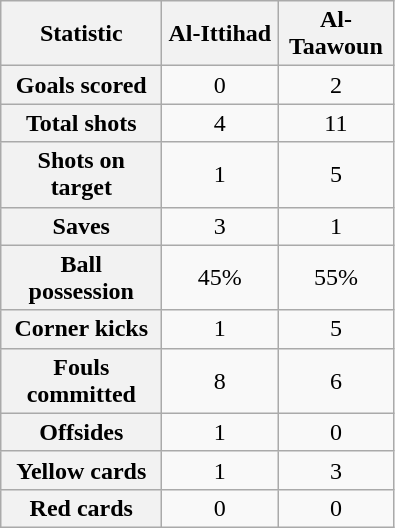<table class="wikitable plainrowheaders" style="text-align:center">
<tr>
<th scope="col" style="width:100px">Statistic</th>
<th scope="col" style="width:70px">Al-Ittihad</th>
<th scope="col" style="width:70px">Al-Taawoun</th>
</tr>
<tr>
<th scope=row>Goals scored</th>
<td>0</td>
<td>2</td>
</tr>
<tr>
<th scope=row>Total shots</th>
<td>4</td>
<td>11</td>
</tr>
<tr>
<th scope=row>Shots on target</th>
<td>1</td>
<td>5</td>
</tr>
<tr>
<th scope=row>Saves</th>
<td>3</td>
<td>1</td>
</tr>
<tr>
<th scope=row>Ball possession</th>
<td>45%</td>
<td>55%</td>
</tr>
<tr>
<th scope=row>Corner kicks</th>
<td>1</td>
<td>5</td>
</tr>
<tr>
<th scope=row>Fouls committed</th>
<td>8</td>
<td>6</td>
</tr>
<tr>
<th scope=row>Offsides</th>
<td>1</td>
<td>0</td>
</tr>
<tr>
<th scope=row>Yellow cards</th>
<td>1</td>
<td>3</td>
</tr>
<tr>
<th scope=row>Red cards</th>
<td>0</td>
<td>0</td>
</tr>
</table>
